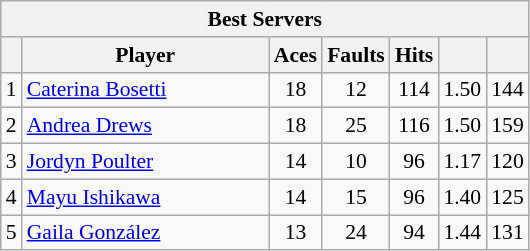<table class="wikitable sortable" style=font-size:90%>
<tr>
<th colspan=7>Best Servers</th>
</tr>
<tr>
<th></th>
<th width=158>Player</th>
<th width=20>Aces</th>
<th width=20>Faults</th>
<th width=20>Hits</th>
<th width=20></th>
<th width=20></th>
</tr>
<tr>
<td align=center>1</td>
<td> <a href='#'>Caterina Bosetti</a></td>
<td align=center>18</td>
<td align=center>12</td>
<td align=center>114</td>
<td align=center>1.50</td>
<td align=center>144</td>
</tr>
<tr>
<td align=center>2</td>
<td> <a href='#'>Andrea Drews</a></td>
<td align=center>18</td>
<td align=center>25</td>
<td align=center>116</td>
<td align=center>1.50</td>
<td align=center>159</td>
</tr>
<tr>
<td align=center>3</td>
<td> <a href='#'>Jordyn Poulter</a></td>
<td align=center>14</td>
<td align=center>10</td>
<td align=center>96</td>
<td align=center>1.17</td>
<td align=center>120</td>
</tr>
<tr>
<td align=center>4</td>
<td> <a href='#'>Mayu Ishikawa</a></td>
<td align=center>14</td>
<td align=center>15</td>
<td align=center>96</td>
<td align=center>1.40</td>
<td align=center>125</td>
</tr>
<tr>
<td align=center>5</td>
<td> <a href='#'>Gaila González</a></td>
<td align=center>13</td>
<td align=center>24</td>
<td align=center>94</td>
<td align=center>1.44</td>
<td align=center>131</td>
</tr>
</table>
